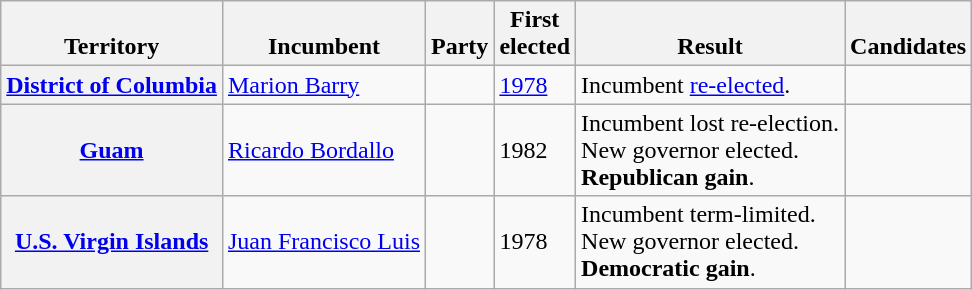<table class="wikitable sortable">
<tr valign=bottom>
<th>Territory</th>
<th>Incumbent</th>
<th>Party</th>
<th>First<br>elected</th>
<th>Result</th>
<th>Candidates</th>
</tr>
<tr>
<th><a href='#'>District of Columbia</a></th>
<td><a href='#'>Marion Barry</a></td>
<td></td>
<td><a href='#'>1978</a></td>
<td>Incumbent <a href='#'>re-elected</a>.</td>
<td nowrap></td>
</tr>
<tr>
<th><a href='#'>Guam</a></th>
<td><a href='#'>Ricardo Bordallo</a></td>
<td></td>
<td>1982</td>
<td>Incumbent lost re-election. <br> New governor elected. <br> <strong>Republican gain</strong>.</td>
<td nowrap></td>
</tr>
<tr>
<th><a href='#'>U.S. Virgin Islands</a></th>
<td><a href='#'>Juan Francisco Luis</a></td>
<td></td>
<td>1978</td>
<td>Incumbent term-limited.<br>New governor elected. <br> <strong>Democratic gain</strong>.</td>
<td nowrap></td>
</tr>
</table>
